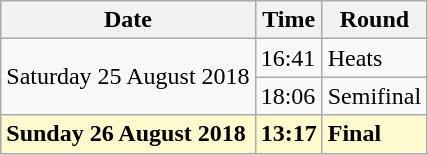<table class="wikitable">
<tr>
<th>Date</th>
<th>Time</th>
<th>Round</th>
</tr>
<tr>
<td rowspan=2>Saturday 25 August 2018</td>
<td>16:41</td>
<td>Heats</td>
</tr>
<tr>
<td>18:06</td>
<td>Semifinal</td>
</tr>
<tr>
<td style=background:lemonchiffon><strong>Sunday 26 August 2018</strong></td>
<td style=background:lemonchiffon><strong>13:17</strong></td>
<td style=background:lemonchiffon><strong>Final</strong></td>
</tr>
</table>
